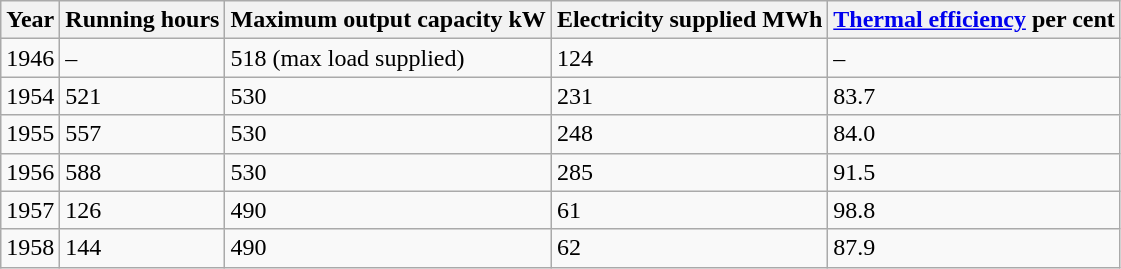<table class="wikitable">
<tr>
<th>Year</th>
<th>Running hours</th>
<th>Maximum output capacity kW</th>
<th>Electricity supplied MWh</th>
<th><a href='#'>Thermal efficiency</a> per cent</th>
</tr>
<tr>
<td>1946</td>
<td>–</td>
<td>518 (max load supplied)</td>
<td>124</td>
<td>–</td>
</tr>
<tr>
<td>1954</td>
<td>521</td>
<td>530</td>
<td>231</td>
<td>83.7</td>
</tr>
<tr>
<td>1955</td>
<td>557</td>
<td>530</td>
<td>248</td>
<td>84.0</td>
</tr>
<tr>
<td>1956</td>
<td>588</td>
<td>530</td>
<td>285</td>
<td>91.5</td>
</tr>
<tr>
<td>1957</td>
<td>126</td>
<td>490</td>
<td>61</td>
<td>98.8</td>
</tr>
<tr>
<td>1958</td>
<td>144</td>
<td>490</td>
<td>62</td>
<td>87.9</td>
</tr>
</table>
